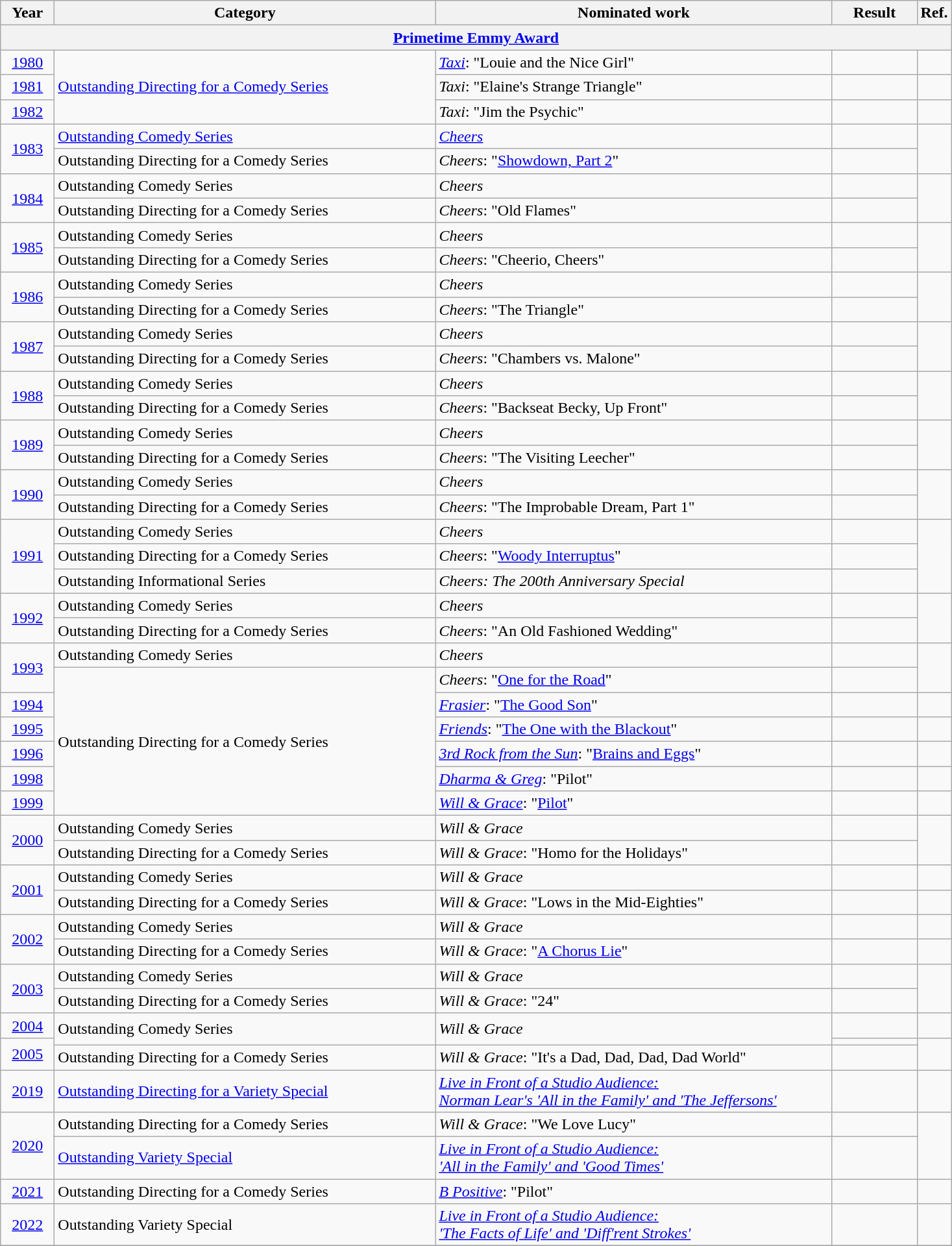<table class="wikitable sortable">
<tr>
<th scope="col" style="width:3em;">Year</th>
<th scope="col" style="width:24em;">Category</th>
<th scope="col" style="width:25em;">Nominated work</th>
<th scope="col" style="width:5em;">Result</th>
<th class=unsortable>Ref.</th>
</tr>
<tr>
<th colspan=5><a href='#'>Primetime Emmy Award</a></th>
</tr>
<tr>
<td style="text-align:center;"><a href='#'>1980</a></td>
<td rowspan=3><a href='#'>Outstanding Directing for a Comedy Series</a></td>
<td><em><a href='#'>Taxi</a></em>: "Louie and the Nice Girl"</td>
<td></td>
<td></td>
</tr>
<tr>
<td style="text-align:center;"><a href='#'>1981</a></td>
<td><em>Taxi</em>: "Elaine's Strange Triangle"</td>
<td></td>
<td></td>
</tr>
<tr>
<td style="text-align:center;"><a href='#'>1982</a></td>
<td><em>Taxi</em>: "Jim the Psychic"</td>
<td></td>
<td></td>
</tr>
<tr>
<td style="text-align:center;", rowspan=2><a href='#'>1983</a></td>
<td><a href='#'>Outstanding Comedy Series</a></td>
<td><em><a href='#'>Cheers</a></em></td>
<td></td>
<td rowspan=2></td>
</tr>
<tr>
<td>Outstanding Directing for a Comedy Series</td>
<td><em>Cheers</em>: "<a href='#'>Showdown, Part 2</a>"</td>
<td></td>
</tr>
<tr>
<td style="text-align:center;", rowspan=2><a href='#'>1984</a></td>
<td>Outstanding Comedy Series</td>
<td><em>Cheers</em></td>
<td></td>
<td rowspan=2></td>
</tr>
<tr>
<td>Outstanding Directing for a Comedy Series</td>
<td><em>Cheers</em>: "Old Flames"</td>
<td></td>
</tr>
<tr>
<td style="text-align:center;", rowspan=2><a href='#'>1985</a></td>
<td>Outstanding Comedy Series</td>
<td><em>Cheers</em></td>
<td></td>
<td rowspan=2></td>
</tr>
<tr>
<td>Outstanding Directing for a Comedy Series</td>
<td><em>Cheers</em>: "Cheerio, Cheers"</td>
<td></td>
</tr>
<tr>
<td style="text-align:center;", rowspan=2><a href='#'>1986</a></td>
<td>Outstanding Comedy Series</td>
<td><em>Cheers</em></td>
<td></td>
<td rowspan=2></td>
</tr>
<tr>
<td>Outstanding Directing for a Comedy Series</td>
<td><em>Cheers</em>: "The Triangle"</td>
<td></td>
</tr>
<tr>
<td style="text-align:center;", rowspan=2><a href='#'>1987</a></td>
<td>Outstanding Comedy Series</td>
<td><em>Cheers</em></td>
<td></td>
<td rowspan=2></td>
</tr>
<tr>
<td>Outstanding Directing for a Comedy Series</td>
<td><em>Cheers</em>: "Chambers vs. Malone"</td>
<td></td>
</tr>
<tr>
<td style="text-align:center;", rowspan=2><a href='#'>1988</a></td>
<td>Outstanding Comedy Series</td>
<td><em>Cheers</em></td>
<td></td>
<td rowspan=2></td>
</tr>
<tr>
<td>Outstanding Directing for a Comedy Series</td>
<td><em>Cheers</em>: "Backseat Becky, Up Front"</td>
<td></td>
</tr>
<tr>
<td style="text-align:center;", rowspan=2><a href='#'>1989</a></td>
<td>Outstanding Comedy Series</td>
<td><em>Cheers</em></td>
<td></td>
<td rowspan=2></td>
</tr>
<tr>
<td>Outstanding Directing for a Comedy Series</td>
<td><em>Cheers</em>: "The Visiting Leecher"</td>
<td></td>
</tr>
<tr>
<td style="text-align:center;", rowspan=2><a href='#'>1990</a></td>
<td>Outstanding Comedy Series</td>
<td><em>Cheers</em></td>
<td></td>
<td rowspan=2></td>
</tr>
<tr>
<td>Outstanding Directing for a Comedy Series</td>
<td><em>Cheers</em>: "The Improbable Dream, Part 1"</td>
<td></td>
</tr>
<tr>
<td style="text-align:center;", rowspan=3><a href='#'>1991</a></td>
<td>Outstanding Comedy Series</td>
<td><em>Cheers</em></td>
<td></td>
<td rowspan=3></td>
</tr>
<tr>
<td>Outstanding Directing for a Comedy Series</td>
<td><em>Cheers</em>: "<a href='#'>Woody Interruptus</a>"</td>
<td></td>
</tr>
<tr>
<td>Outstanding Informational Series</td>
<td><em>Cheers: The 200th Anniversary Special</em></td>
<td></td>
</tr>
<tr>
<td style="text-align:center;", rowspan=2><a href='#'>1992</a></td>
<td>Outstanding Comedy Series</td>
<td><em>Cheers</em></td>
<td></td>
<td rowspan=2></td>
</tr>
<tr>
<td>Outstanding Directing for a Comedy Series</td>
<td><em>Cheers</em>: "An Old Fashioned Wedding"</td>
<td></td>
</tr>
<tr>
<td style="text-align:center;", rowspan=2><a href='#'>1993</a></td>
<td>Outstanding Comedy Series</td>
<td><em>Cheers</em></td>
<td></td>
<td rowspan=2></td>
</tr>
<tr>
<td rowspan=6>Outstanding Directing for a Comedy Series</td>
<td><em>Cheers</em>: "<a href='#'>One for the Road</a>"</td>
<td></td>
</tr>
<tr>
<td style="text-align:center;"><a href='#'>1994</a></td>
<td><em><a href='#'>Frasier</a></em>: "<a href='#'>The Good Son</a>"</td>
<td></td>
<td></td>
</tr>
<tr>
<td style="text-align:center;"><a href='#'>1995</a></td>
<td><em><a href='#'>Friends</a></em>: "<a href='#'>The One with the Blackout</a>"</td>
<td></td>
<td></td>
</tr>
<tr>
<td style="text-align:center;"><a href='#'>1996</a></td>
<td><em><a href='#'>3rd Rock from the Sun</a></em>: "<a href='#'>Brains and Eggs</a>"</td>
<td></td>
<td></td>
</tr>
<tr>
<td style="text-align:center;"><a href='#'>1998</a></td>
<td><em><a href='#'>Dharma & Greg</a></em>: "Pilot"</td>
<td></td>
<td></td>
</tr>
<tr>
<td style="text-align:center;"><a href='#'>1999</a></td>
<td><em><a href='#'>Will & Grace</a></em>: "<a href='#'>Pilot</a>"</td>
<td></td>
<td></td>
</tr>
<tr>
<td style="text-align:center;", rowspan=2><a href='#'>2000</a></td>
<td>Outstanding Comedy Series</td>
<td><em>Will & Grace</em></td>
<td></td>
<td rowspan=2></td>
</tr>
<tr>
<td>Outstanding Directing for a Comedy Series</td>
<td><em>Will & Grace</em>: "Homo for the Holidays"</td>
<td></td>
</tr>
<tr>
<td style="text-align:center;", rowspan=2><a href='#'>2001</a></td>
<td>Outstanding Comedy Series</td>
<td><em>Will & Grace</em></td>
<td></td>
<td></td>
</tr>
<tr>
<td>Outstanding Directing for a Comedy Series</td>
<td><em>Will & Grace</em>: "Lows in the Mid-Eighties"</td>
<td></td>
<td></td>
</tr>
<tr>
<td style="text-align:center;", rowspan=2><a href='#'>2002</a></td>
<td>Outstanding Comedy Series</td>
<td><em>Will & Grace</em></td>
<td></td>
<td></td>
</tr>
<tr>
<td>Outstanding Directing for a Comedy Series</td>
<td><em>Will & Grace</em>: "<a href='#'>A Chorus Lie</a>"</td>
<td></td>
<td></td>
</tr>
<tr>
<td style="text-align:center;", rowspan=2><a href='#'>2003</a></td>
<td>Outstanding Comedy Series</td>
<td><em>Will & Grace</em></td>
<td></td>
<td rowspan=2></td>
</tr>
<tr>
<td>Outstanding Directing for a Comedy Series</td>
<td><em>Will & Grace</em>: "24"</td>
<td></td>
</tr>
<tr>
<td style="text-align:center;"><a href='#'>2004</a></td>
<td rowspan=2>Outstanding Comedy Series</td>
<td rowspan=2><em>Will & Grace</em></td>
<td></td>
<td></td>
</tr>
<tr>
<td style="text-align:center;", rowspan=2><a href='#'>2005</a></td>
<td></td>
<td rowspan=2></td>
</tr>
<tr>
<td>Outstanding Directing for a Comedy Series</td>
<td><em>Will & Grace</em>: "It's a Dad, Dad, Dad, Dad World"</td>
<td></td>
</tr>
<tr>
<td style="text-align:center;"><a href='#'>2019</a></td>
<td><a href='#'>Outstanding Directing for a Variety Special</a></td>
<td><em><a href='#'>Live in Front of a Studio Audience: <br> Norman Lear's 'All in the Family' and 'The Jeffersons'</a></em></td>
<td></td>
<td></td>
</tr>
<tr>
<td style="text-align:center;", rowspan=2><a href='#'>2020</a></td>
<td>Outstanding Directing for a Comedy Series</td>
<td><em>Will & Grace</em>: "We Love Lucy"</td>
<td></td>
<td rowspan=2></td>
</tr>
<tr>
<td><a href='#'>Outstanding Variety Special</a></td>
<td><em><a href='#'>Live in Front of a Studio Audience: <br> 'All in the Family' and 'Good Times'</a></em></td>
<td></td>
</tr>
<tr>
<td style="text-align:center;"><a href='#'>2021</a></td>
<td>Outstanding Directing for a Comedy Series</td>
<td><em><a href='#'>B Positive</a></em>: "Pilot"</td>
<td></td>
<td></td>
</tr>
<tr>
<td style="text-align:center;"><a href='#'>2022</a></td>
<td>Outstanding Variety Special</td>
<td><em><a href='#'>Live in Front of a Studio Audience: <br> 'The Facts of Life' and 'Diff'rent Strokes'</a></em></td>
<td></td>
<td></td>
</tr>
<tr>
</tr>
</table>
